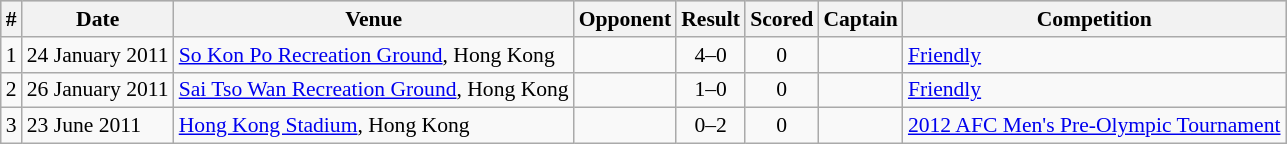<table class="wikitable" style="font-size:90%; text-align: left;">
<tr align="center" bgcolor="#cccccc">
<th>#</th>
<th>Date</th>
<th>Venue</th>
<th>Opponent</th>
<th>Result</th>
<th>Scored</th>
<th>Captain</th>
<th>Competition</th>
</tr>
<tr>
<td>1</td>
<td>24 January 2011</td>
<td><a href='#'>So Kon Po Recreation Ground</a>, Hong Kong</td>
<td></td>
<td align=center>4–0</td>
<td align=center>0</td>
<td></td>
<td><a href='#'>Friendly</a></td>
</tr>
<tr>
<td>2</td>
<td>26 January 2011</td>
<td><a href='#'>Sai Tso Wan Recreation Ground</a>, Hong Kong</td>
<td></td>
<td align=center>1–0</td>
<td align=center>0</td>
<td></td>
<td><a href='#'>Friendly</a></td>
</tr>
<tr>
<td>3</td>
<td>23 June 2011</td>
<td><a href='#'>Hong Kong Stadium</a>, Hong Kong</td>
<td></td>
<td align=center>0–2</td>
<td align=center>0</td>
<td></td>
<td><a href='#'>2012 AFC Men's Pre-Olympic Tournament</a></td>
</tr>
</table>
